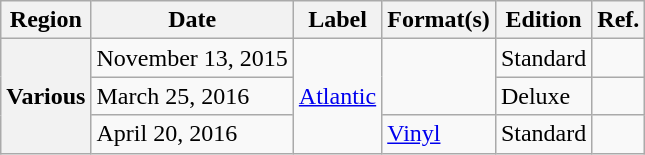<table class="wikitable plainrowheaders">
<tr>
<th scope="col">Region</th>
<th scope="col">Date</th>
<th scope="col">Label</th>
<th scope="col">Format(s)</th>
<th scope="col">Edition</th>
<th scope="col">Ref.</th>
</tr>
<tr>
<th scope="row" rowspan="3">Various</th>
<td>November 13, 2015</td>
<td rowspan="3"><a href='#'>Atlantic</a></td>
<td rowspan="2"></td>
<td>Standard</td>
<td></td>
</tr>
<tr>
<td>March 25, 2016</td>
<td>Deluxe</td>
<td></td>
</tr>
<tr>
<td>April 20, 2016</td>
<td><a href='#'>Vinyl</a></td>
<td>Standard</td>
<td></td>
</tr>
</table>
